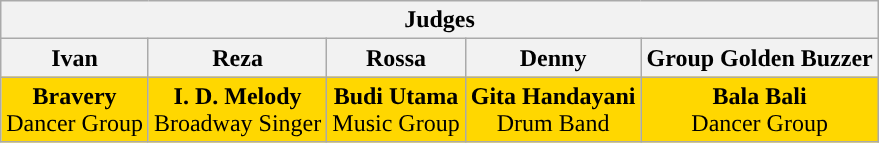<table class="wikitable" style=" text-align:center;">
<tr>
<th colspan="5">Judges</th>
</tr>
<tr>
<th>Ivan</th>
<th>Reza</th>
<th>Rossa</th>
<th>Denny</th>
<th>Group Golden Buzzer</th>
</tr>
<tr bgcolor="gold">
<td><strong>Bravery</strong><br>Dancer Group</td>
<td><strong>I. D. Melody</strong><br>Broadway Singer</td>
<td><strong>Budi Utama</strong><br>Music Group</td>
<td><strong>Gita Handayani</strong><br>Drum Band</td>
<td><strong>Bala Bali</strong><br>Dancer Group</td>
</tr>
</table>
